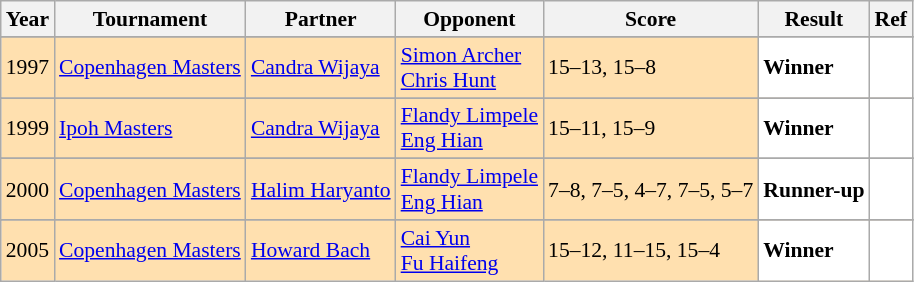<table class="sortable wikitable" style="font-size: 90%;">
<tr>
<th>Year</th>
<th>Tournament</th>
<th>Partner</th>
<th>Opponent</th>
<th>Score</th>
<th>Result</th>
<th>Ref</th>
</tr>
<tr>
</tr>
<tr style="background:#FFE0AF">
<td align="center">1997</td>
<td align="left"><a href='#'>Copenhagen Masters</a></td>
<td align="left"> <a href='#'>Candra Wijaya</a></td>
<td align="left"> <a href='#'>Simon Archer</a><br> <a href='#'>Chris Hunt</a></td>
<td align="left">15–13, 15–8</td>
<td style="text-align:left; background:white"> <strong>Winner</strong></td>
<td style="text-align:center; background:white"></td>
</tr>
<tr>
</tr>
<tr style="background:#FFE0AF">
<td align="center">1999</td>
<td align="left"><a href='#'>Ipoh Masters</a></td>
<td align="left"> <a href='#'>Candra Wijaya</a></td>
<td align="left"> <a href='#'>Flandy Limpele</a><br> <a href='#'>Eng Hian</a></td>
<td align="left">15–11, 15–9</td>
<td style="text-align:left; background:white"> <strong>Winner</strong></td>
<td style="text-align:center; background:white"></td>
</tr>
<tr>
</tr>
<tr style="background:#FFE0AF">
<td align="center">2000</td>
<td align="left"><a href='#'>Copenhagen Masters</a></td>
<td align="left"> <a href='#'>Halim Haryanto</a></td>
<td align="left"> <a href='#'>Flandy Limpele</a><br> <a href='#'>Eng Hian</a></td>
<td align="left">7–8, 7–5, 4–7, 7–5, 5–7</td>
<td style="text-align:left; background:white"> <strong>Runner-up</strong></td>
<td style="text-align:center; background:white"></td>
</tr>
<tr>
</tr>
<tr style="background:#FFE0AF">
<td align="center">2005</td>
<td align="left"><a href='#'>Copenhagen Masters</a></td>
<td align="left"> <a href='#'>Howard Bach</a></td>
<td align="left"> <a href='#'>Cai Yun</a><br> <a href='#'>Fu Haifeng</a></td>
<td align="left">15–12, 11–15, 15–4</td>
<td style="text-align:left; background:white"> <strong>Winner</strong></td>
<td style="text-align:center; background:white"></td>
</tr>
</table>
